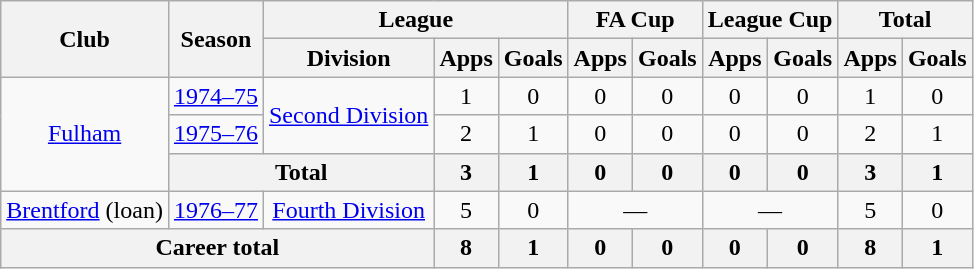<table class="wikitable" style="text-align: center;">
<tr>
<th rowspan="2">Club</th>
<th rowspan="2">Season</th>
<th colspan="3">League</th>
<th colspan="2">FA Cup</th>
<th colspan="2">League Cup</th>
<th colspan="2">Total</th>
</tr>
<tr>
<th>Division</th>
<th>Apps</th>
<th>Goals</th>
<th>Apps</th>
<th>Goals</th>
<th>Apps</th>
<th>Goals</th>
<th>Apps</th>
<th>Goals</th>
</tr>
<tr>
<td rowspan="3"><a href='#'>Fulham</a></td>
<td><a href='#'>1974–75</a></td>
<td rowspan="2"><a href='#'>Second Division</a></td>
<td>1</td>
<td>0</td>
<td>0</td>
<td>0</td>
<td>0</td>
<td>0</td>
<td>1</td>
<td>0</td>
</tr>
<tr>
<td><a href='#'>1975–76</a></td>
<td>2</td>
<td>1</td>
<td>0</td>
<td>0</td>
<td>0</td>
<td>0</td>
<td>2</td>
<td>1</td>
</tr>
<tr>
<th colspan="2">Total</th>
<th>3</th>
<th>1</th>
<th>0</th>
<th>0</th>
<th>0</th>
<th>0</th>
<th>3</th>
<th>1</th>
</tr>
<tr>
<td><a href='#'>Brentford</a> (loan)</td>
<td><a href='#'>1976–77</a></td>
<td><a href='#'>Fourth Division</a></td>
<td>5</td>
<td>0</td>
<td colspan="2">—</td>
<td colspan="2">—</td>
<td>5</td>
<td>0</td>
</tr>
<tr>
<th colspan="3">Career total</th>
<th>8</th>
<th>1</th>
<th>0</th>
<th>0</th>
<th>0</th>
<th>0</th>
<th>8</th>
<th>1</th>
</tr>
</table>
